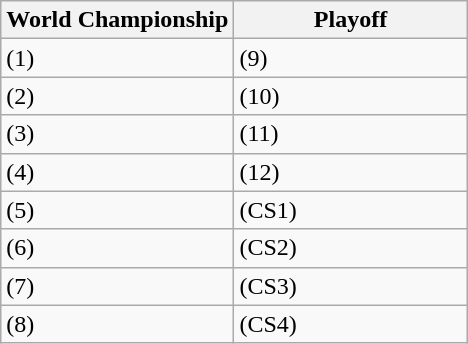<table class="wikitable">
<tr>
<th width=50%>World Championship</th>
<th width="50%">Playoff</th>
</tr>
<tr>
<td> (1)</td>
<td> (9)</td>
</tr>
<tr>
<td> (2)</td>
<td> (10)</td>
</tr>
<tr>
<td> (3)</td>
<td> (11)</td>
</tr>
<tr>
<td> (4)</td>
<td> (12)</td>
</tr>
<tr>
<td> (5)</td>
<td> (CS1)</td>
</tr>
<tr>
<td> (6)</td>
<td> (CS2)</td>
</tr>
<tr>
<td> (7)</td>
<td> (CS3)</td>
</tr>
<tr>
<td> (8)</td>
<td> (CS4)</td>
</tr>
</table>
